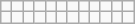<table class="wikitable">
<tr>
<td></td>
<td></td>
<td></td>
<td></td>
<td></td>
<td></td>
<td></td>
<td></td>
<td></td>
<td></td>
<td></td>
<td></td>
</tr>
<tr>
<td></td>
<td></td>
<td></td>
<td></td>
<td></td>
<td></td>
<td></td>
<td></td>
<td></td>
<td></td>
<td></td>
</tr>
</table>
